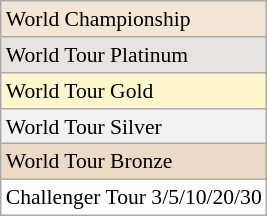<table class=wikitable style=float:left;font-size:90%>
<tr style="background:#F3E6D7;">
<td>World Championship</td>
</tr>
<tr style="background:#E5E4E2;">
<td>World Tour Platinum</td>
</tr>
<tr style="background:#fff7cc;">
<td>World Tour Gold</td>
</tr>
<tr style="background:#f2f2f2;">
<td>World Tour Silver</td>
</tr>
<tr style="background:#ecd9c6;">
<td>World Tour Bronze</td>
</tr>
<tr style="background:#fff;">
<td>Challenger Tour 3/5/10/20/30</td>
</tr>
</table>
